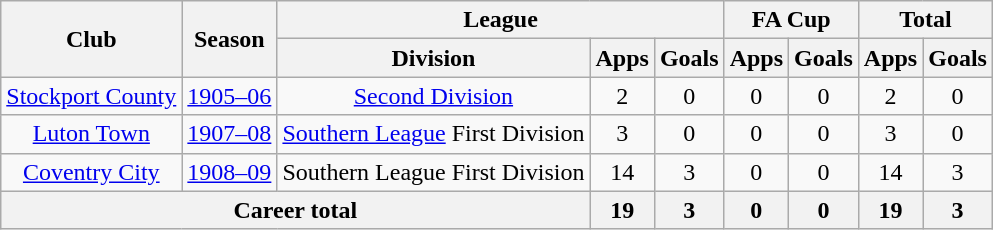<table class="wikitable" style="text-align:center">
<tr>
<th rowspan="2">Club</th>
<th rowspan="2">Season</th>
<th colspan="3">League</th>
<th colspan="2">FA Cup</th>
<th colspan="2">Total</th>
</tr>
<tr>
<th>Division</th>
<th>Apps</th>
<th>Goals</th>
<th>Apps</th>
<th>Goals</th>
<th>Apps</th>
<th>Goals</th>
</tr>
<tr>
<td><a href='#'>Stockport County</a></td>
<td><a href='#'>1905–06</a></td>
<td><a href='#'>Second Division</a></td>
<td>2</td>
<td>0</td>
<td>0</td>
<td>0</td>
<td>2</td>
<td>0</td>
</tr>
<tr>
<td><a href='#'>Luton Town</a></td>
<td><a href='#'>1907–08</a></td>
<td><a href='#'>Southern League</a> First Division</td>
<td>3</td>
<td>0</td>
<td>0</td>
<td>0</td>
<td>3</td>
<td>0</td>
</tr>
<tr>
<td><a href='#'>Coventry City</a></td>
<td><a href='#'>1908–09</a></td>
<td>Southern League First Division</td>
<td>14</td>
<td>3</td>
<td>0</td>
<td>0</td>
<td>14</td>
<td>3</td>
</tr>
<tr>
<th colspan="3">Career total</th>
<th>19</th>
<th>3</th>
<th>0</th>
<th>0</th>
<th>19</th>
<th>3</th>
</tr>
</table>
